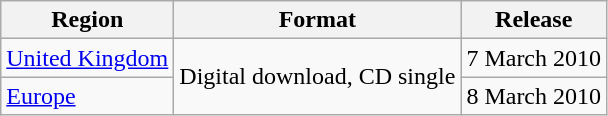<table class="wikitable">
<tr>
<th>Region</th>
<th>Format</th>
<th>Release</th>
</tr>
<tr>
<td><a href='#'>United Kingdom</a></td>
<td rowspan=2>Digital download, CD single</td>
<td>7 March 2010</td>
</tr>
<tr>
<td><a href='#'>Europe</a></td>
<td>8 March 2010</td>
</tr>
</table>
